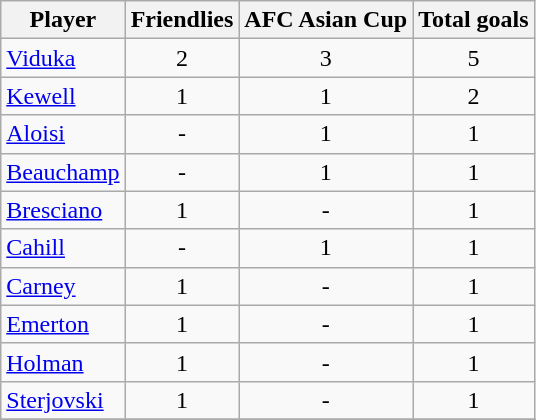<table class="wikitable sortable" style="text-align: left;">
<tr>
<th>Player</th>
<th>Friendlies</th>
<th>AFC Asian Cup</th>
<th>Total goals</th>
</tr>
<tr>
<td><a href='#'>Viduka</a></td>
<td align=center>2</td>
<td align=center>3</td>
<td align=center>5</td>
</tr>
<tr>
<td><a href='#'>Kewell</a></td>
<td align=center>1</td>
<td align=center>1</td>
<td align=center>2</td>
</tr>
<tr>
<td><a href='#'>Aloisi</a></td>
<td align=center>-</td>
<td align=center>1</td>
<td align=center>1</td>
</tr>
<tr>
<td><a href='#'>Beauchamp</a></td>
<td align=center>-</td>
<td align=center>1</td>
<td align=center>1</td>
</tr>
<tr>
<td><a href='#'>Bresciano</a></td>
<td align=center>1</td>
<td align=center>-</td>
<td align=center>1</td>
</tr>
<tr>
<td><a href='#'>Cahill</a></td>
<td align=center>-</td>
<td align=center>1</td>
<td align=center>1</td>
</tr>
<tr>
<td><a href='#'>Carney</a></td>
<td align=center>1</td>
<td align=center>-</td>
<td align=center>1</td>
</tr>
<tr>
<td><a href='#'>Emerton</a></td>
<td align=center>1</td>
<td align=center>-</td>
<td align=center>1</td>
</tr>
<tr>
<td><a href='#'>Holman</a></td>
<td align=center>1</td>
<td align=center>-</td>
<td align=center>1</td>
</tr>
<tr>
<td><a href='#'>Sterjovski</a></td>
<td align=center>1</td>
<td align=center>-</td>
<td align=center>1</td>
</tr>
<tr>
</tr>
</table>
